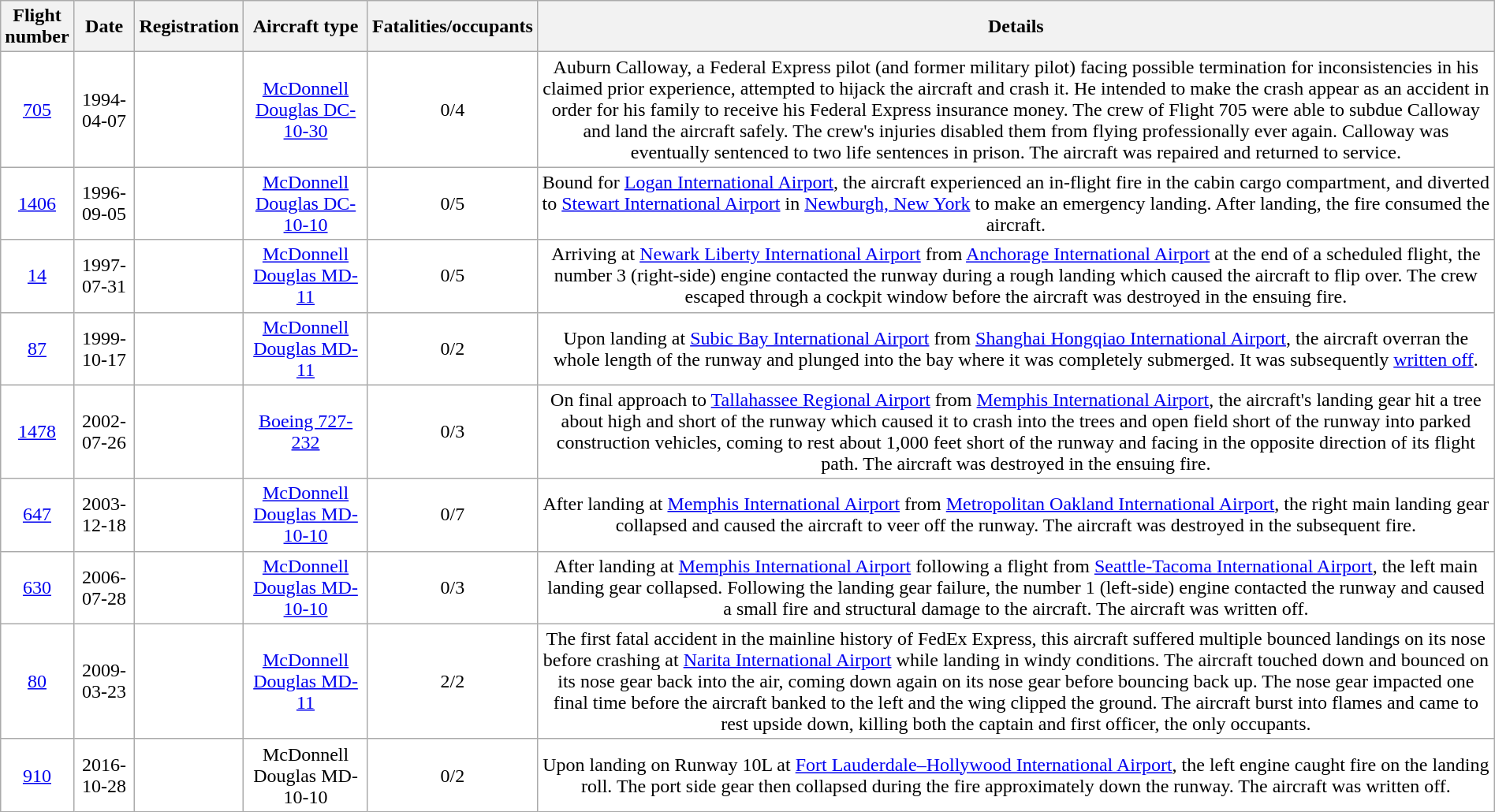<table class="wikitable sortable" style="margin:auto; text-align:center; background:#fff">
<tr>
<th>Flight<br>number</th>
<th>Date</th>
<th>Registration</th>
<th>Aircraft type</th>
<th>Fatalities/occupants</th>
<th>Details</th>
</tr>
<tr>
<td><a href='#'>705</a></td>
<td>1994-04-07</td>
<td></td>
<td><a href='#'>McDonnell Douglas DC-10-30</a></td>
<td>0/4</td>
<td>Auburn Calloway, a Federal Express pilot (and former military pilot) facing possible termination for inconsistencies in his claimed prior experience, attempted to hijack the aircraft and crash it. He intended to make the crash appear as an accident in order for his family to receive his Federal Express insurance money. The crew of Flight 705 were able to subdue Calloway and land the aircraft safely. The crew's injuries disabled them from flying professionally ever again. Calloway was eventually sentenced to two life sentences in prison. The aircraft was repaired and returned to service.</td>
</tr>
<tr>
<td><a href='#'>1406</a></td>
<td>1996-09-05</td>
<td></td>
<td><a href='#'>McDonnell Douglas DC-10-10</a></td>
<td>0/5</td>
<td>Bound for <a href='#'>Logan International Airport</a>, the aircraft experienced an in-flight fire in the cabin cargo compartment, and diverted to <a href='#'>Stewart International Airport</a> in <a href='#'>Newburgh, New York</a> to make an emergency landing. After landing, the fire consumed the aircraft.</td>
</tr>
<tr>
<td><a href='#'>14</a></td>
<td>1997-07-31</td>
<td></td>
<td><a href='#'>McDonnell Douglas MD-11</a></td>
<td>0/5</td>
<td>Arriving at <a href='#'>Newark Liberty International Airport</a> from <a href='#'>Anchorage International Airport</a> at the end of a scheduled flight, the number 3 (right-side) engine contacted the runway during a rough landing which caused the aircraft to flip over. The crew escaped through a cockpit window before the aircraft was destroyed in the ensuing fire.</td>
</tr>
<tr>
<td><a href='#'>87</a></td>
<td>1999-10-17</td>
<td></td>
<td><a href='#'>McDonnell Douglas MD-11</a></td>
<td>0/2</td>
<td>Upon landing at <a href='#'>Subic Bay International Airport</a> from <a href='#'>Shanghai Hongqiao International Airport</a>, the aircraft overran the whole length of the runway and plunged into the bay where it was completely submerged. It was subsequently <a href='#'>written off</a>.</td>
</tr>
<tr>
<td><a href='#'>1478</a></td>
<td>2002-07-26</td>
<td></td>
<td><a href='#'>Boeing 727-232</a></td>
<td>0/3</td>
<td>On final approach to <a href='#'>Tallahassee Regional Airport</a> from <a href='#'>Memphis International Airport</a>, the aircraft's landing gear hit a tree about  high and  short of the runway which caused it to crash into the trees and open field short of the runway into parked construction vehicles, coming to rest about 1,000 feet short of the runway and facing in the opposite direction of its flight path. The aircraft was destroyed in the ensuing fire.</td>
</tr>
<tr>
<td><a href='#'>647</a></td>
<td>2003-12-18</td>
<td></td>
<td><a href='#'>McDonnell Douglas MD-10-10</a></td>
<td>0/7</td>
<td>After landing at <a href='#'>Memphis International Airport</a> from <a href='#'>Metropolitan Oakland International Airport</a>, the right main landing gear collapsed and caused the aircraft to veer off the runway. The aircraft was destroyed in the subsequent fire.<br></td>
</tr>
<tr>
<td><a href='#'>630</a></td>
<td>2006-07-28</td>
<td></td>
<td><a href='#'>McDonnell Douglas MD-10-10</a></td>
<td>0/3</td>
<td>After landing at <a href='#'>Memphis International Airport</a> following a flight from <a href='#'>Seattle-Tacoma International Airport</a>, the left main landing gear collapsed. Following the landing gear failure, the number 1 (left-side) engine contacted the runway and caused a small fire and structural damage to the aircraft. The aircraft was written off.</td>
</tr>
<tr>
<td><a href='#'>80</a></td>
<td>2009-03-23</td>
<td></td>
<td><a href='#'>McDonnell Douglas MD-11</a></td>
<td>2/2</td>
<td>The first fatal accident in the mainline history of FedEx Express, this aircraft suffered multiple bounced landings on its nose before crashing at <a href='#'>Narita International Airport</a> while landing in windy conditions. The aircraft touched down and bounced on its nose gear back into the air, coming down again on its nose gear before bouncing back up. The nose gear impacted one final time before the aircraft banked to the left and the wing clipped the ground. The aircraft burst into flames and came to rest upside down, killing both the captain and first officer, the only occupants.</td>
</tr>
<tr>
<td><a href='#'>910</a></td>
<td>2016-10-28</td>
<td></td>
<td>McDonnell Douglas MD-10-10</td>
<td>0/2</td>
<td>Upon landing on Runway 10L at <a href='#'>Fort Lauderdale–Hollywood International Airport</a>, the left engine caught fire on the landing roll. The port side gear then collapsed during the fire approximately  down the runway. The aircraft was written off.</td>
</tr>
</table>
